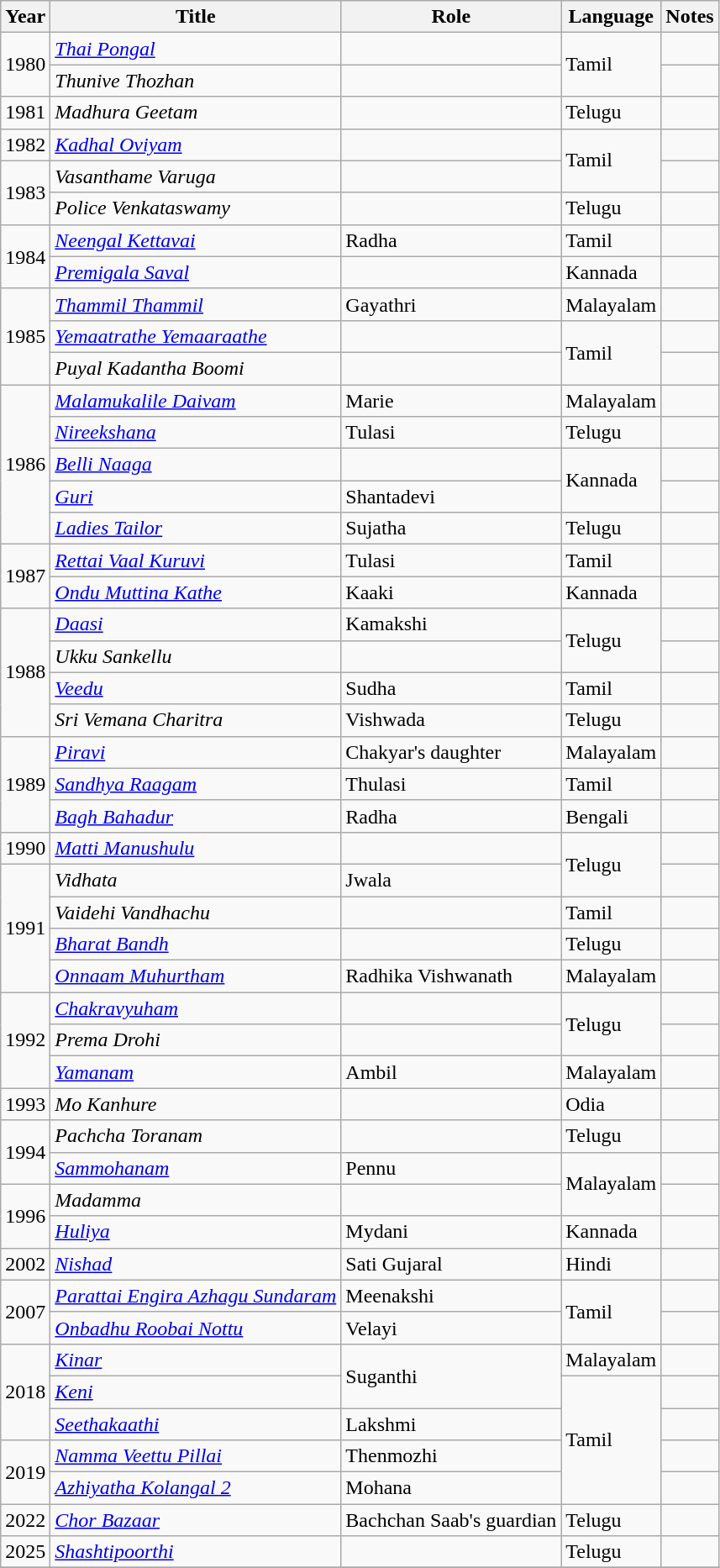<table class="wikitable sortable">
<tr>
<th scope="col">Year</th>
<th scope="col">Title</th>
<th class="unsortable">Role</th>
<th class="unsortable">Language</th>
<th class="unsortable">Notes</th>
</tr>
<tr>
<td rowspan="2">1980</td>
<td><em><a href='#'>Thai Pongal</a></em></td>
<td></td>
<td rowspan="2">Tamil</td>
<td></td>
</tr>
<tr>
<td><em>Thunive Thozhan</em></td>
<td></td>
<td></td>
</tr>
<tr>
<td>1981</td>
<td><em>Madhura Geetam</em></td>
<td></td>
<td>Telugu</td>
<td></td>
</tr>
<tr>
<td>1982</td>
<td><em><a href='#'>Kadhal Oviyam</a></em></td>
<td></td>
<td rowspan="2">Tamil</td>
<td></td>
</tr>
<tr>
<td rowspan="2">1983</td>
<td><em>Vasanthame Varuga</em></td>
<td></td>
<td></td>
</tr>
<tr>
<td><em>Police Venkataswamy</em></td>
<td></td>
<td>Telugu</td>
<td></td>
</tr>
<tr>
<td rowspan="2">1984</td>
<td><em><a href='#'>Neengal Kettavai</a></em></td>
<td>Radha</td>
<td>Tamil</td>
<td></td>
</tr>
<tr>
<td><em><a href='#'>Premigala Saval</a></em></td>
<td></td>
<td>Kannada</td>
<td></td>
</tr>
<tr>
<td rowspan="3">1985</td>
<td><em><a href='#'>Thammil Thammil</a></em></td>
<td>Gayathri</td>
<td>Malayalam</td>
<td></td>
</tr>
<tr>
<td><em><a href='#'>Yemaatrathe Yemaaraathe</a></em></td>
<td></td>
<td rowspan="2">Tamil</td>
<td></td>
</tr>
<tr>
<td><em>Puyal Kadantha Boomi</em></td>
<td></td>
<td></td>
</tr>
<tr>
<td rowspan="5">1986</td>
<td><em><a href='#'>Malamukalile Daivam</a></em></td>
<td>Marie</td>
<td>Malayalam</td>
<td></td>
</tr>
<tr>
<td><em><a href='#'>Nireekshana</a></em></td>
<td>Tulasi</td>
<td>Telugu</td>
<td></td>
</tr>
<tr>
<td><em><a href='#'>Belli Naaga</a></em></td>
<td></td>
<td rowspan="2">Kannada</td>
<td></td>
</tr>
<tr>
<td><em><a href='#'>Guri</a></em></td>
<td>Shantadevi</td>
<td></td>
</tr>
<tr>
<td><em><a href='#'>Ladies Tailor</a></em></td>
<td>Sujatha</td>
<td>Telugu</td>
<td></td>
</tr>
<tr>
<td rowspan="2">1987</td>
<td><em><a href='#'>Rettai Vaal Kuruvi</a></em></td>
<td>Tulasi</td>
<td>Tamil</td>
<td></td>
</tr>
<tr>
<td><em><a href='#'>Ondu Muttina Kathe</a></em></td>
<td>Kaaki</td>
<td>Kannada</td>
<td></td>
</tr>
<tr>
<td rowspan="4">1988</td>
<td><em><a href='#'>Daasi</a></em></td>
<td>Kamakshi</td>
<td rowspan="2">Telugu</td>
<td></td>
</tr>
<tr>
<td><em>Ukku Sankellu</em></td>
<td></td>
<td></td>
</tr>
<tr>
<td><em><a href='#'>Veedu</a></em></td>
<td>Sudha</td>
<td>Tamil</td>
<td></td>
</tr>
<tr>
<td><em>Sri Vemana Charitra</em></td>
<td>Vishwada</td>
<td>Telugu</td>
<td></td>
</tr>
<tr>
<td rowspan="3">1989</td>
<td><em><a href='#'>Piravi</a></em></td>
<td>Chakyar's daughter</td>
<td>Malayalam</td>
<td></td>
</tr>
<tr>
<td><em><a href='#'>Sandhya Raagam</a></em></td>
<td>Thulasi</td>
<td>Tamil</td>
<td></td>
</tr>
<tr>
<td><em><a href='#'>Bagh Bahadur</a></em></td>
<td>Radha</td>
<td>Bengali</td>
<td></td>
</tr>
<tr>
<td>1990</td>
<td><em><a href='#'>Matti Manushulu</a></em></td>
<td></td>
<td rowspan="2">Telugu</td>
<td></td>
</tr>
<tr>
<td rowspan="4">1991</td>
<td><em>Vidhata</em></td>
<td>Jwala</td>
<td></td>
</tr>
<tr>
<td><em>Vaidehi Vandhachu</em></td>
<td></td>
<td>Tamil</td>
<td></td>
</tr>
<tr>
<td><em><a href='#'>Bharat Bandh</a></em></td>
<td></td>
<td>Telugu</td>
<td></td>
</tr>
<tr>
<td><em><a href='#'>Onnaam Muhurtham</a></em></td>
<td>Radhika Vishwanath</td>
<td>Malayalam</td>
<td></td>
</tr>
<tr>
<td rowspan="3">1992</td>
<td><em><a href='#'>Chakravyuham</a></em></td>
<td></td>
<td rowspan="2">Telugu</td>
<td></td>
</tr>
<tr>
<td><em>Prema Drohi</em></td>
<td></td>
<td></td>
</tr>
<tr>
<td><em><a href='#'>Yamanam</a></em></td>
<td>Ambil</td>
<td>Malayalam</td>
<td></td>
</tr>
<tr>
<td>1993</td>
<td><em>Mo Kanhure</em></td>
<td></td>
<td>Odia</td>
<td></td>
</tr>
<tr>
<td rowspan="2">1994</td>
<td><em>Pachcha Toranam</em></td>
<td></td>
<td>Telugu</td>
<td></td>
</tr>
<tr>
<td><em><a href='#'>Sammohanam</a></em></td>
<td>Pennu</td>
<td rowspan="2">Malayalam</td>
<td></td>
</tr>
<tr>
<td rowspan="2">1996</td>
<td><em>Madamma</em></td>
<td></td>
<td></td>
</tr>
<tr>
<td><em><a href='#'>Huliya</a></em></td>
<td>Mydani</td>
<td>Kannada</td>
<td></td>
</tr>
<tr>
<td>2002</td>
<td><em><a href='#'>Nishad</a></em></td>
<td>Sati Gujaral</td>
<td>Hindi</td>
<td></td>
</tr>
<tr>
<td rowspan="2">2007</td>
<td><em><a href='#'>Parattai Engira Azhagu Sundaram</a></em></td>
<td>Meenakshi</td>
<td rowspan="2">Tamil</td>
<td></td>
</tr>
<tr>
<td><em><a href='#'>Onbadhu Roobai Nottu</a></em></td>
<td>Velayi</td>
<td></td>
</tr>
<tr>
<td rowspan="3">2018</td>
<td><em><a href='#'>Kinar</a></em></td>
<td rowspan="2">Suganthi</td>
<td>Malayalam</td>
<td></td>
</tr>
<tr>
<td><em><a href='#'>Keni</a></em></td>
<td rowspan="4">Tamil</td>
<td></td>
</tr>
<tr>
<td><em><a href='#'>Seethakaathi</a></em></td>
<td>Lakshmi</td>
<td></td>
</tr>
<tr>
<td rowspan="2">2019</td>
<td><em><a href='#'>Namma Veettu Pillai</a></em></td>
<td>Thenmozhi</td>
<td></td>
</tr>
<tr>
<td><em><a href='#'>Azhiyatha Kolangal 2</a></em></td>
<td>Mohana</td>
<td></td>
</tr>
<tr>
<td>2022</td>
<td><em><a href='#'>Chor Bazaar</a> </em></td>
<td>Bachchan Saab's guardian</td>
<td>Telugu</td>
<td></td>
</tr>
<tr>
<td>2025</td>
<td><em><a href='#'>Shashtipoorthi</a></em></td>
<td></td>
<td>Telugu</td>
<td></td>
</tr>
<tr>
</tr>
</table>
